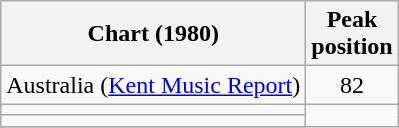<table class="wikitable sortable">
<tr>
<th align="left">Chart (1980)</th>
<th align="center">Peak<br>position</th>
</tr>
<tr>
<td align="left">Australia (<a href='#'>Kent Music Report</a>)</td>
<td style="text-align:center;">82</td>
</tr>
<tr>
<td></td>
</tr>
<tr>
<td></td>
</tr>
<tr>
</tr>
</table>
